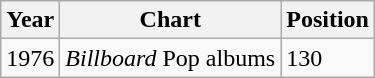<table class="wikitable">
<tr>
<th>Year</th>
<th>Chart</th>
<th>Position</th>
</tr>
<tr>
<td>1976</td>
<td><em>Billboard</em> Pop albums</td>
<td>130</td>
</tr>
</table>
